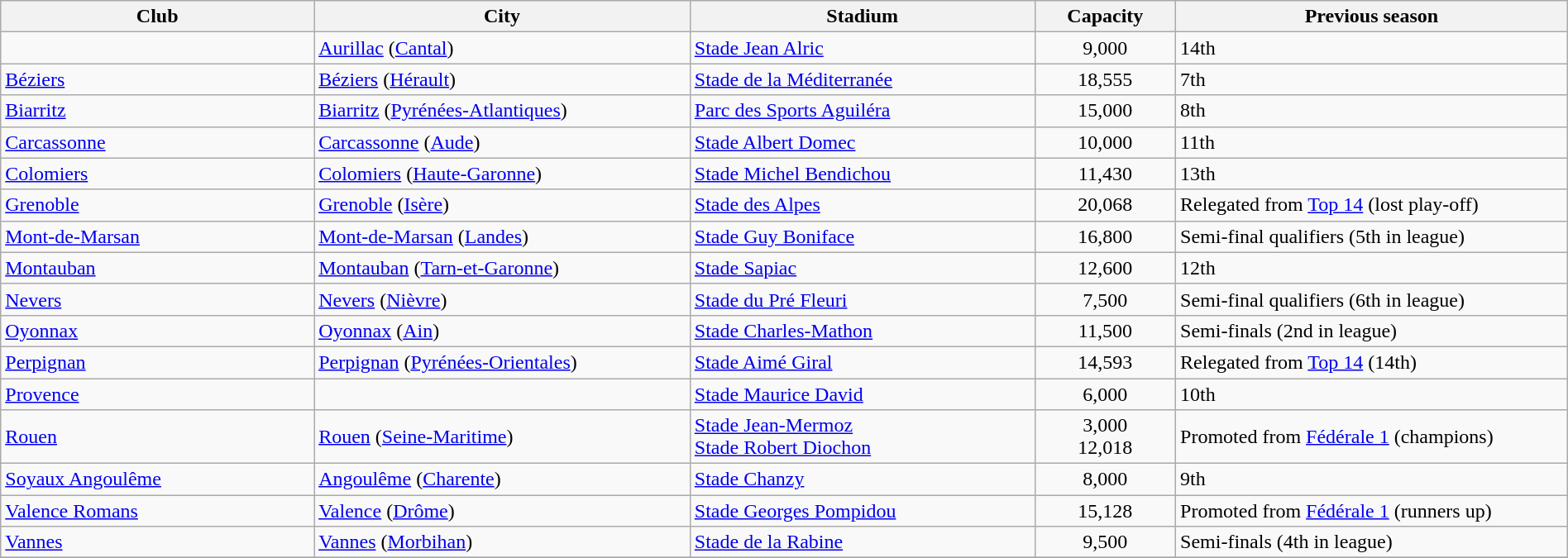<table class="wikitable sortable" width="100%">
<tr>
<th width="20%">Club</th>
<th width="24%">City</th>
<th width="22%">Stadium</th>
<th width="9%">Capacity</th>
<th>Previous season</th>
</tr>
<tr>
<td></td>
<td><a href='#'>Aurillac</a> (<a href='#'>Cantal</a>)</td>
<td><a href='#'>Stade Jean Alric</a></td>
<td align=center>9,000</td>
<td>14th</td>
</tr>
<tr>
<td><a href='#'>Béziers</a></td>
<td><a href='#'>Béziers</a> (<a href='#'>Hérault</a>)</td>
<td><a href='#'>Stade de la Méditerranée</a></td>
<td align=center>18,555</td>
<td>7th</td>
</tr>
<tr>
<td><a href='#'>Biarritz</a></td>
<td><a href='#'>Biarritz</a> (<a href='#'>Pyrénées-Atlantiques</a>)</td>
<td><a href='#'>Parc des Sports Aguiléra</a></td>
<td align=center>15,000</td>
<td>8th</td>
</tr>
<tr>
<td><a href='#'>Carcassonne</a></td>
<td><a href='#'>Carcassonne</a> (<a href='#'>Aude</a>)</td>
<td><a href='#'>Stade Albert Domec</a></td>
<td align=center>10,000</td>
<td>11th</td>
</tr>
<tr>
<td><a href='#'>Colomiers</a></td>
<td><a href='#'>Colomiers</a> (<a href='#'>Haute-Garonne</a>)</td>
<td><a href='#'>Stade Michel Bendichou</a></td>
<td align=center>11,430</td>
<td>13th</td>
</tr>
<tr>
<td><a href='#'>Grenoble</a></td>
<td><a href='#'>Grenoble</a> (<a href='#'>Isère</a>)</td>
<td><a href='#'>Stade des Alpes</a></td>
<td align=center>20,068</td>
<td>Relegated from <a href='#'>Top 14</a> (lost play-off)</td>
</tr>
<tr>
<td><a href='#'>Mont-de-Marsan</a></td>
<td><a href='#'>Mont-de-Marsan</a> (<a href='#'>Landes</a>)</td>
<td><a href='#'>Stade Guy Boniface</a></td>
<td align=center>16,800</td>
<td>Semi-final qualifiers (5th in league)</td>
</tr>
<tr>
<td><a href='#'>Montauban</a></td>
<td><a href='#'>Montauban</a> (<a href='#'>Tarn-et-Garonne</a>)</td>
<td><a href='#'>Stade Sapiac</a></td>
<td align=center>12,600</td>
<td>12th</td>
</tr>
<tr>
<td><a href='#'>Nevers</a></td>
<td><a href='#'>Nevers</a> (<a href='#'>Nièvre</a>)</td>
<td><a href='#'>Stade du Pré Fleuri</a></td>
<td align=center>7,500</td>
<td>Semi-final qualifiers (6th in league)</td>
</tr>
<tr>
<td><a href='#'>Oyonnax</a></td>
<td><a href='#'>Oyonnax</a> (<a href='#'>Ain</a>)</td>
<td><a href='#'>Stade Charles-Mathon</a></td>
<td align=center>11,500</td>
<td>Semi-finals (2nd in league)</td>
</tr>
<tr>
<td><a href='#'>Perpignan</a></td>
<td><a href='#'>Perpignan</a> (<a href='#'>Pyrénées-Orientales</a>)</td>
<td><a href='#'>Stade Aimé Giral</a></td>
<td align=center>14,593</td>
<td>Relegated from <a href='#'>Top 14</a> (14th)</td>
</tr>
<tr>
<td><a href='#'>Provence</a></td>
<td></td>
<td><a href='#'>Stade Maurice David</a></td>
<td align=center>6,000</td>
<td>10th</td>
</tr>
<tr>
<td><a href='#'>Rouen</a></td>
<td><a href='#'>Rouen</a> (<a href='#'>Seine-Maritime</a>)</td>
<td><a href='#'>Stade Jean-Mermoz</a><br><a href='#'>Stade Robert Diochon</a></td>
<td align=center>3,000<br>12,018</td>
<td>Promoted from <a href='#'>Fédérale 1</a> (champions)</td>
</tr>
<tr>
<td><a href='#'>Soyaux Angoulême</a></td>
<td><a href='#'>Angoulême</a> (<a href='#'>Charente</a>)</td>
<td><a href='#'>Stade Chanzy</a></td>
<td align=center>8,000</td>
<td>9th</td>
</tr>
<tr>
<td><a href='#'>Valence Romans</a></td>
<td><a href='#'>Valence</a> (<a href='#'>Drôme</a>)</td>
<td><a href='#'>Stade Georges Pompidou</a></td>
<td align=center>15,128</td>
<td>Promoted from <a href='#'>Fédérale 1</a> (runners up)</td>
</tr>
<tr>
<td><a href='#'>Vannes</a></td>
<td><a href='#'>Vannes</a> (<a href='#'>Morbihan</a>)</td>
<td><a href='#'>Stade de la Rabine</a></td>
<td align=center>9,500</td>
<td>Semi-finals (4th in league)</td>
</tr>
<tr>
</tr>
</table>
